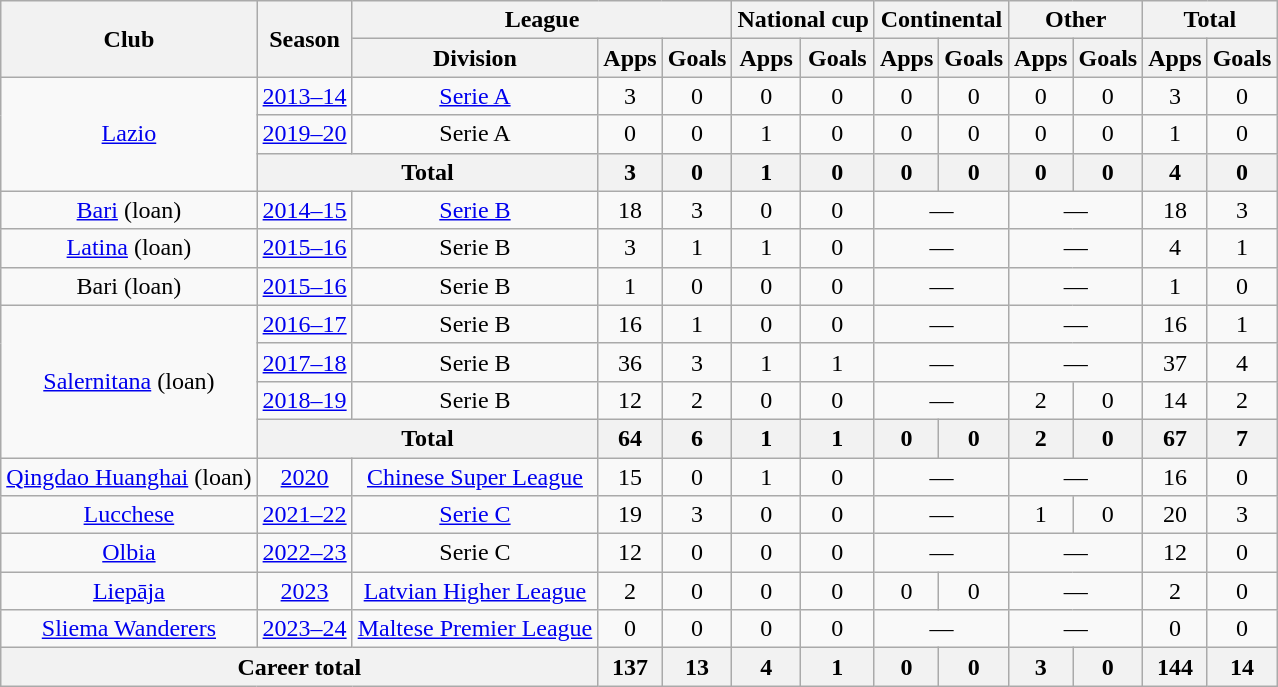<table class="wikitable" style="text-align:center">
<tr>
<th rowspan="2">Club</th>
<th rowspan="2">Season</th>
<th colspan="3">League</th>
<th colspan="2">National cup</th>
<th colspan="2">Continental</th>
<th colspan="2">Other</th>
<th colspan="2">Total</th>
</tr>
<tr>
<th>Division</th>
<th>Apps</th>
<th>Goals</th>
<th>Apps</th>
<th>Goals</th>
<th>Apps</th>
<th>Goals</th>
<th>Apps</th>
<th>Goals</th>
<th>Apps</th>
<th>Goals</th>
</tr>
<tr>
<td rowspan="3"><a href='#'>Lazio</a></td>
<td><a href='#'>2013–14</a></td>
<td><a href='#'>Serie A</a></td>
<td>3</td>
<td>0</td>
<td>0</td>
<td>0</td>
<td>0</td>
<td>0</td>
<td>0</td>
<td>0</td>
<td>3</td>
<td>0</td>
</tr>
<tr>
<td><a href='#'>2019–20</a></td>
<td>Serie A</td>
<td>0</td>
<td>0</td>
<td>1</td>
<td>0</td>
<td>0</td>
<td>0</td>
<td>0</td>
<td>0</td>
<td>1</td>
<td>0</td>
</tr>
<tr>
<th colspan="2">Total</th>
<th>3</th>
<th>0</th>
<th>1</th>
<th>0</th>
<th>0</th>
<th>0</th>
<th>0</th>
<th>0</th>
<th>4</th>
<th>0</th>
</tr>
<tr>
<td><a href='#'>Bari</a> (loan)</td>
<td><a href='#'>2014–15</a></td>
<td><a href='#'>Serie B</a></td>
<td>18</td>
<td>3</td>
<td>0</td>
<td>0</td>
<td colspan="2">—</td>
<td colspan="2">—</td>
<td>18</td>
<td>3</td>
</tr>
<tr>
<td><a href='#'>Latina</a> (loan)</td>
<td><a href='#'>2015–16</a></td>
<td>Serie B</td>
<td>3</td>
<td>1</td>
<td>1</td>
<td>0</td>
<td colspan="2">—</td>
<td colspan="2">—</td>
<td>4</td>
<td>1</td>
</tr>
<tr>
<td>Bari (loan)</td>
<td><a href='#'>2015–16</a></td>
<td>Serie B</td>
<td>1</td>
<td>0</td>
<td>0</td>
<td>0</td>
<td colspan="2">—</td>
<td colspan="2">—</td>
<td>1</td>
<td>0</td>
</tr>
<tr>
<td rowspan="4"><a href='#'>Salernitana</a> (loan)</td>
<td><a href='#'>2016–17</a></td>
<td>Serie B</td>
<td>16</td>
<td>1</td>
<td>0</td>
<td>0</td>
<td colspan="2">—</td>
<td colspan="2">—</td>
<td>16</td>
<td>1</td>
</tr>
<tr>
<td><a href='#'>2017–18</a></td>
<td>Serie B</td>
<td>36</td>
<td>3</td>
<td>1</td>
<td>1</td>
<td colspan="2">—</td>
<td colspan="2">—</td>
<td>37</td>
<td>4</td>
</tr>
<tr>
<td><a href='#'>2018–19</a></td>
<td>Serie B</td>
<td>12</td>
<td>2</td>
<td>0</td>
<td>0</td>
<td colspan="2">—</td>
<td>2</td>
<td>0</td>
<td>14</td>
<td>2</td>
</tr>
<tr>
<th colspan="2">Total</th>
<th>64</th>
<th>6</th>
<th>1</th>
<th>1</th>
<th>0</th>
<th>0</th>
<th>2</th>
<th>0</th>
<th>67</th>
<th>7</th>
</tr>
<tr>
<td><a href='#'>Qingdao Huanghai</a> (loan)</td>
<td><a href='#'>2020</a></td>
<td><a href='#'>Chinese Super League</a></td>
<td>15</td>
<td>0</td>
<td>1</td>
<td>0</td>
<td colspan="2">—</td>
<td colspan="2">—</td>
<td>16</td>
<td>0</td>
</tr>
<tr>
<td><a href='#'>Lucchese</a></td>
<td><a href='#'>2021–22</a></td>
<td><a href='#'>Serie C</a></td>
<td>19</td>
<td>3</td>
<td>0</td>
<td>0</td>
<td colspan="2">—</td>
<td>1</td>
<td>0</td>
<td>20</td>
<td>3</td>
</tr>
<tr>
<td><a href='#'>Olbia</a></td>
<td><a href='#'>2022–23</a></td>
<td>Serie C</td>
<td>12</td>
<td>0</td>
<td>0</td>
<td>0</td>
<td colspan="2">—</td>
<td colspan="2">—</td>
<td>12</td>
<td>0</td>
</tr>
<tr>
<td><a href='#'>Liepāja</a></td>
<td><a href='#'>2023</a></td>
<td><a href='#'>Latvian Higher League</a></td>
<td>2</td>
<td>0</td>
<td>0</td>
<td>0</td>
<td>0</td>
<td>0</td>
<td colspan="2">—</td>
<td>2</td>
<td>0</td>
</tr>
<tr>
<td><a href='#'>Sliema Wanderers</a></td>
<td><a href='#'>2023–24</a></td>
<td><a href='#'>Maltese Premier League</a></td>
<td>0</td>
<td>0</td>
<td>0</td>
<td>0</td>
<td colspan="2">—</td>
<td colspan="2">—</td>
<td>0</td>
<td>0</td>
</tr>
<tr>
<th colspan="3">Career total</th>
<th>137</th>
<th>13</th>
<th>4</th>
<th>1</th>
<th>0</th>
<th>0</th>
<th>3</th>
<th>0</th>
<th>144</th>
<th>14</th>
</tr>
</table>
